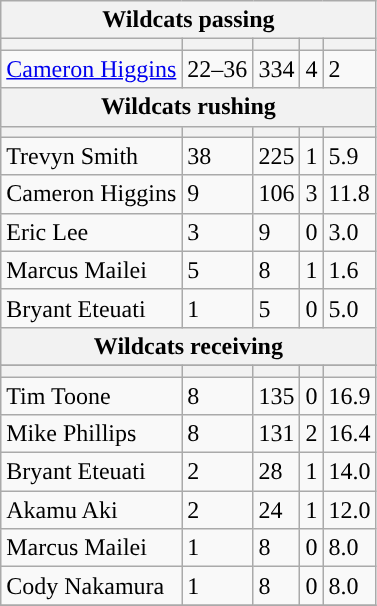<table class="wikitable plainrowheaders">
<tr>
<th colspan="6">Wildcats passing</th>
</tr>
<tr>
<th scope="col"></th>
<th scope="col"></th>
<th scope="col"></th>
<th scope="col"></th>
<th scope="col"></th>
</tr>
<tr>
<td><a href='#'>Cameron Higgins</a></td>
<td>22–36</td>
<td>334</td>
<td>4</td>
<td>2</td>
</tr>
<tr>
<th colspan="6">Wildcats rushing</th>
</tr>
<tr>
<th scope="col"></th>
<th scope="col"></th>
<th scope="col"></th>
<th scope="col"></th>
<th scope="col"></th>
</tr>
<tr>
<td>Trevyn Smith</td>
<td>38</td>
<td>225</td>
<td>1</td>
<td>5.9</td>
</tr>
<tr>
<td>Cameron Higgins</td>
<td>9</td>
<td>106</td>
<td>3</td>
<td>11.8</td>
</tr>
<tr>
<td>Eric Lee</td>
<td>3</td>
<td>9</td>
<td>0</td>
<td>3.0</td>
</tr>
<tr>
<td>Marcus Mailei</td>
<td>5</td>
<td>8</td>
<td>1</td>
<td>1.6</td>
</tr>
<tr>
<td>Bryant Eteuati</td>
<td>1</td>
<td>5</td>
<td>0</td>
<td>5.0</td>
</tr>
<tr>
<th colspan="6">Wildcats receiving</th>
</tr>
<tr>
</tr>
<tr>
<th scope="col"></th>
<th scope="col"></th>
<th scope="col"></th>
<th scope="col"></th>
<th scope="col"></th>
</tr>
<tr>
<td>Tim Toone</td>
<td>8</td>
<td>135</td>
<td>0</td>
<td>16.9</td>
</tr>
<tr>
<td>Mike Phillips</td>
<td>8</td>
<td>131</td>
<td>2</td>
<td>16.4</td>
</tr>
<tr>
<td>Bryant Eteuati</td>
<td>2</td>
<td>28</td>
<td>1</td>
<td>14.0</td>
</tr>
<tr>
<td>Akamu Aki</td>
<td>2</td>
<td>24</td>
<td>1</td>
<td>12.0</td>
</tr>
<tr>
<td>Marcus Mailei</td>
<td>1</td>
<td>8</td>
<td>0</td>
<td>8.0</td>
</tr>
<tr>
<td>Cody Nakamura</td>
<td>1</td>
<td>8</td>
<td>0</td>
<td>8.0</td>
</tr>
<tr>
</tr>
</table>
